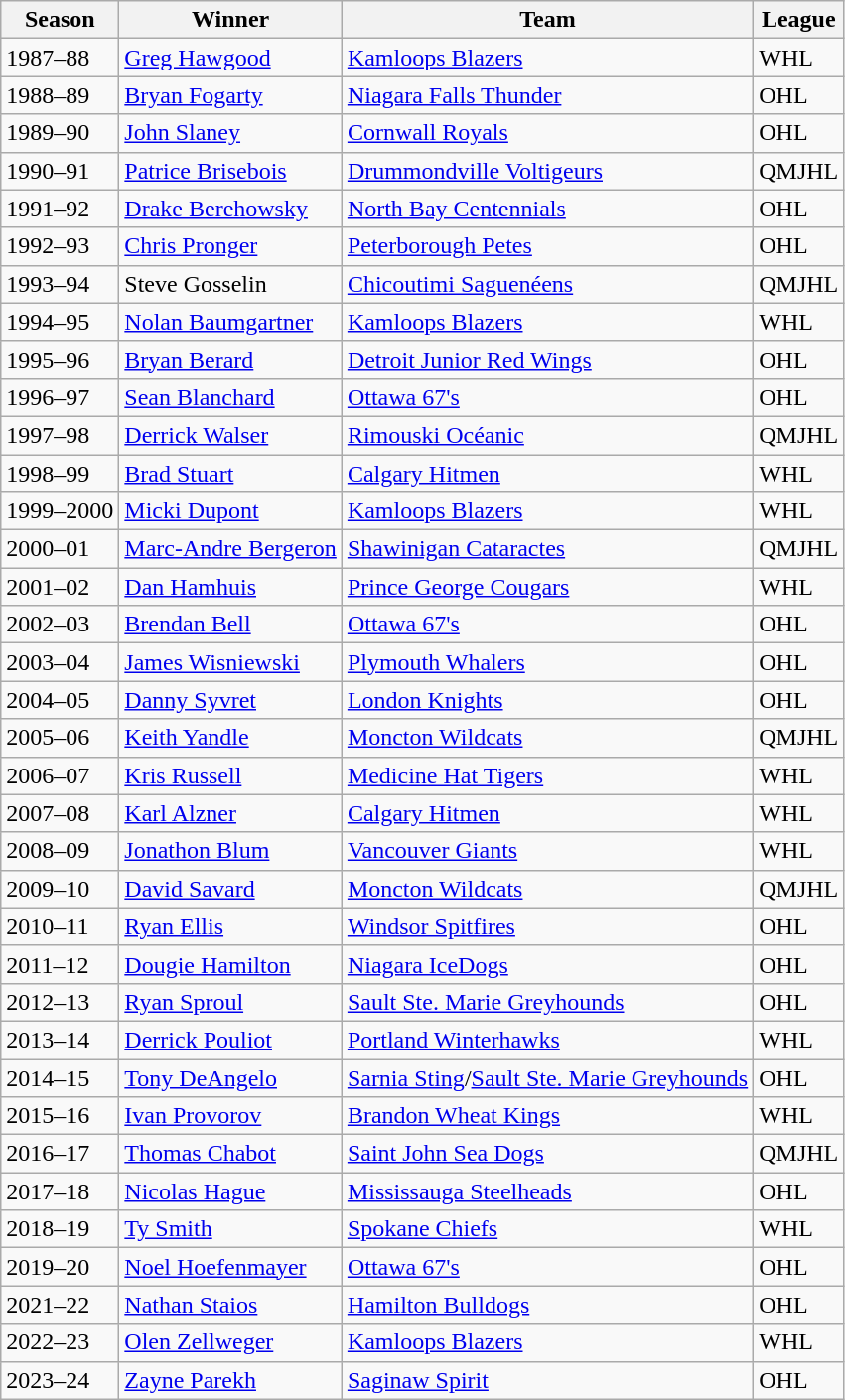<table class="wikitable sortable">
<tr>
<th>Season</th>
<th>Winner</th>
<th>Team</th>
<th>League</th>
</tr>
<tr>
<td>1987–88</td>
<td><a href='#'>Greg Hawgood</a></td>
<td><a href='#'>Kamloops Blazers</a></td>
<td>WHL</td>
</tr>
<tr>
<td>1988–89</td>
<td><a href='#'>Bryan Fogarty</a></td>
<td><a href='#'>Niagara Falls Thunder</a></td>
<td>OHL</td>
</tr>
<tr>
<td>1989–90</td>
<td><a href='#'>John Slaney</a></td>
<td><a href='#'>Cornwall Royals</a></td>
<td>OHL</td>
</tr>
<tr>
<td>1990–91</td>
<td><a href='#'>Patrice Brisebois</a></td>
<td><a href='#'>Drummondville Voltigeurs</a></td>
<td>QMJHL</td>
</tr>
<tr>
<td>1991–92</td>
<td><a href='#'>Drake Berehowsky</a></td>
<td><a href='#'>North Bay Centennials</a></td>
<td>OHL</td>
</tr>
<tr>
<td>1992–93</td>
<td><a href='#'>Chris Pronger</a></td>
<td><a href='#'>Peterborough Petes</a></td>
<td>OHL</td>
</tr>
<tr>
<td>1993–94</td>
<td>Steve Gosselin</td>
<td><a href='#'>Chicoutimi Saguenéens</a></td>
<td>QMJHL</td>
</tr>
<tr>
<td>1994–95</td>
<td><a href='#'>Nolan Baumgartner</a></td>
<td><a href='#'>Kamloops Blazers</a></td>
<td>WHL</td>
</tr>
<tr>
<td>1995–96</td>
<td><a href='#'>Bryan Berard</a></td>
<td><a href='#'>Detroit Junior Red Wings</a></td>
<td>OHL</td>
</tr>
<tr>
<td>1996–97</td>
<td><a href='#'>Sean Blanchard</a></td>
<td><a href='#'>Ottawa 67's</a></td>
<td>OHL</td>
</tr>
<tr>
<td>1997–98</td>
<td><a href='#'>Derrick Walser</a></td>
<td><a href='#'>Rimouski Océanic</a></td>
<td>QMJHL</td>
</tr>
<tr>
<td>1998–99</td>
<td><a href='#'>Brad Stuart</a></td>
<td><a href='#'>Calgary Hitmen</a></td>
<td>WHL</td>
</tr>
<tr>
<td>1999–2000</td>
<td><a href='#'>Micki Dupont</a></td>
<td><a href='#'>Kamloops Blazers</a></td>
<td>WHL</td>
</tr>
<tr>
<td>2000–01</td>
<td><a href='#'>Marc-Andre Bergeron</a></td>
<td><a href='#'>Shawinigan Cataractes</a></td>
<td>QMJHL</td>
</tr>
<tr>
<td>2001–02</td>
<td><a href='#'>Dan Hamhuis</a></td>
<td><a href='#'>Prince George Cougars</a></td>
<td>WHL</td>
</tr>
<tr>
<td>2002–03</td>
<td><a href='#'>Brendan Bell</a></td>
<td><a href='#'>Ottawa 67's</a></td>
<td>OHL</td>
</tr>
<tr>
<td>2003–04</td>
<td><a href='#'>James Wisniewski</a></td>
<td><a href='#'>Plymouth Whalers</a></td>
<td>OHL</td>
</tr>
<tr>
<td>2004–05</td>
<td><a href='#'>Danny Syvret</a></td>
<td><a href='#'>London Knights</a></td>
<td>OHL</td>
</tr>
<tr>
<td>2005–06</td>
<td><a href='#'>Keith Yandle</a></td>
<td><a href='#'>Moncton Wildcats</a></td>
<td>QMJHL</td>
</tr>
<tr>
<td>2006–07</td>
<td><a href='#'>Kris Russell</a></td>
<td><a href='#'>Medicine Hat Tigers</a></td>
<td>WHL</td>
</tr>
<tr>
<td>2007–08</td>
<td><a href='#'>Karl Alzner</a></td>
<td><a href='#'>Calgary Hitmen</a></td>
<td>WHL</td>
</tr>
<tr>
<td>2008–09</td>
<td><a href='#'>Jonathon Blum</a></td>
<td><a href='#'>Vancouver Giants</a></td>
<td>WHL</td>
</tr>
<tr>
<td>2009–10</td>
<td><a href='#'>David Savard</a></td>
<td><a href='#'>Moncton Wildcats</a></td>
<td>QMJHL</td>
</tr>
<tr>
<td>2010–11</td>
<td><a href='#'>Ryan Ellis</a></td>
<td><a href='#'>Windsor Spitfires</a></td>
<td>OHL</td>
</tr>
<tr>
<td>2011–12</td>
<td><a href='#'>Dougie Hamilton</a></td>
<td><a href='#'>Niagara IceDogs</a></td>
<td>OHL</td>
</tr>
<tr>
<td>2012–13</td>
<td><a href='#'>Ryan Sproul</a></td>
<td><a href='#'>Sault Ste. Marie Greyhounds</a></td>
<td>OHL</td>
</tr>
<tr>
<td>2013–14</td>
<td><a href='#'>Derrick Pouliot</a></td>
<td><a href='#'>Portland Winterhawks</a></td>
<td>WHL</td>
</tr>
<tr>
<td>2014–15</td>
<td><a href='#'>Tony DeAngelo</a></td>
<td><a href='#'>Sarnia Sting</a>/<a href='#'>Sault Ste. Marie Greyhounds</a></td>
<td>OHL</td>
</tr>
<tr>
<td>2015–16</td>
<td><a href='#'>Ivan Provorov</a></td>
<td><a href='#'>Brandon Wheat Kings</a></td>
<td>WHL</td>
</tr>
<tr>
<td>2016–17</td>
<td><a href='#'>Thomas Chabot</a></td>
<td><a href='#'>Saint John Sea Dogs</a></td>
<td>QMJHL</td>
</tr>
<tr>
<td>2017–18</td>
<td><a href='#'>Nicolas Hague</a></td>
<td><a href='#'>Mississauga Steelheads</a></td>
<td>OHL</td>
</tr>
<tr>
<td>2018–19</td>
<td><a href='#'>Ty Smith</a></td>
<td><a href='#'>Spokane Chiefs</a></td>
<td>WHL</td>
</tr>
<tr>
<td>2019–20</td>
<td><a href='#'>Noel Hoefenmayer</a></td>
<td><a href='#'>Ottawa 67's</a></td>
<td>OHL</td>
</tr>
<tr>
<td>2021–22</td>
<td><a href='#'>Nathan Staios</a></td>
<td><a href='#'>Hamilton Bulldogs</a></td>
<td>OHL</td>
</tr>
<tr>
<td>2022–23</td>
<td><a href='#'>Olen Zellweger</a></td>
<td><a href='#'>Kamloops Blazers</a></td>
<td>WHL</td>
</tr>
<tr>
<td>2023–24</td>
<td><a href='#'>Zayne Parekh</a></td>
<td><a href='#'>Saginaw Spirit</a></td>
<td>OHL</td>
</tr>
</table>
